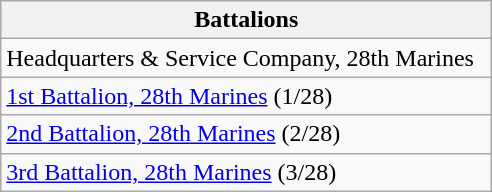<table class="wikitable" style="text-align: center;">
<tr>
<th style="width:20em">Battalions</th>
</tr>
<tr>
<td align="left">Headquarters & Service Company, 28th Marines</td>
</tr>
<tr>
<td align="left"><a href='#'>1st Battalion, 28th Marines</a> (1/28)</td>
</tr>
<tr>
<td align="left"><a href='#'>2nd Battalion, 28th Marines</a> (2/28)</td>
</tr>
<tr>
<td align="left"><a href='#'>3rd Battalion, 28th Marines</a> (3/28)</td>
</tr>
</table>
